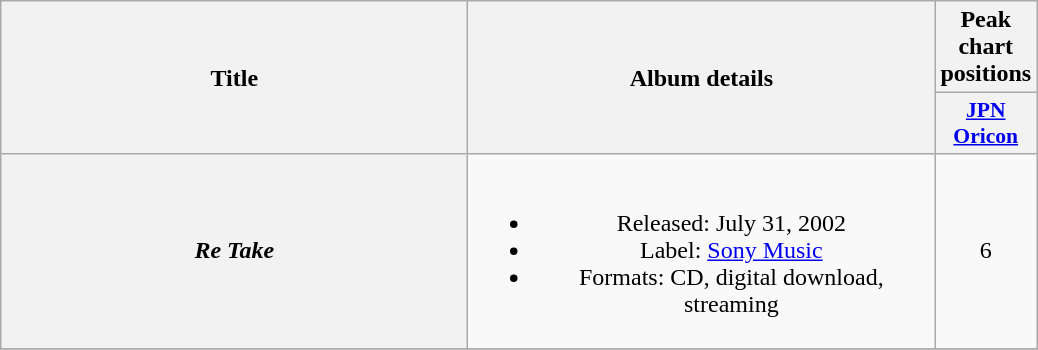<table class="wikitable plainrowheaders" style="text-align:center;">
<tr>
<th scope="col" rowspan="2" style="width:19em;">Title</th>
<th scope="col" rowspan="2" style="width:19em;">Album details</th>
<th scope="col">Peak chart positions</th>
</tr>
<tr>
<th scope="col" style="width:2.9em;font-size:90%;"><a href='#'>JPN<br>Oricon</a><br></th>
</tr>
<tr>
<th scope="row"><em>Re Take</em></th>
<td><br><ul><li>Released: July 31, 2002</li><li>Label: <a href='#'>Sony Music</a></li><li>Formats: CD, digital download, streaming</li></ul></td>
<td>6</td>
</tr>
<tr>
</tr>
</table>
